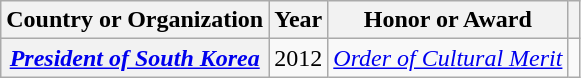<table class="wikitable plainrowheaders sortable" style="margin-right: 0;">
<tr>
<th scope="col">Country or Organization</th>
<th scope="col">Year</th>
<th scope="col">Honor or Award</th>
<th scope="col" class="unsortable"></th>
</tr>
<tr>
<th scope="row"><em><a href='#'>President of South Korea</a></em></th>
<td>2012</td>
<td><em><a href='#'>Order of Cultural Merit</a></em></td>
<td></td>
</tr>
</table>
